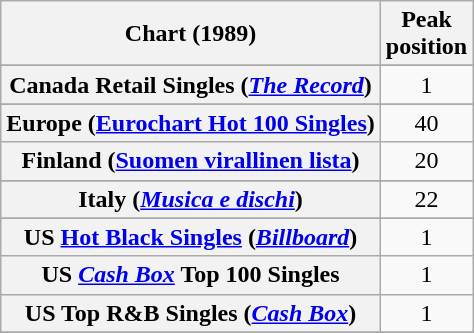<table class="wikitable sortable plainrowheaders" style="text-align:center">
<tr>
<th scope="col">Chart (1989)</th>
<th scope="col">Peak<br>position</th>
</tr>
<tr>
</tr>
<tr>
</tr>
<tr>
<th scope="row">Canada Retail Singles (<em><a href='#'>The Record</a></em>)</th>
<td>1</td>
</tr>
<tr>
</tr>
<tr>
</tr>
<tr>
<th scope="row">Europe (<a href='#'>Eurochart Hot 100 Singles</a>)</th>
<td>40</td>
</tr>
<tr>
<th scope="row">Finland (<a href='#'>Suomen virallinen lista</a>)</th>
<td>20</td>
</tr>
<tr>
</tr>
<tr>
<th scope="row">Italy (<em><a href='#'>Musica e dischi</a></em>)</th>
<td>22</td>
</tr>
<tr>
</tr>
<tr>
</tr>
<tr>
</tr>
<tr>
</tr>
<tr>
</tr>
<tr>
</tr>
<tr>
</tr>
<tr>
</tr>
<tr>
<th scope="row">US <a href='#'>Hot Black Singles</a> (<em><a href='#'>Billboard</a></em>)</th>
<td align="center">1</td>
</tr>
<tr>
<th scope="row">US <em><a href='#'>Cash Box</a></em> Top 100 Singles</th>
<td>1</td>
</tr>
<tr>
<th scope="row">US Top R&B Singles (<em><a href='#'>Cash Box</a></em>)</th>
<td>1</td>
</tr>
<tr>
</tr>
</table>
